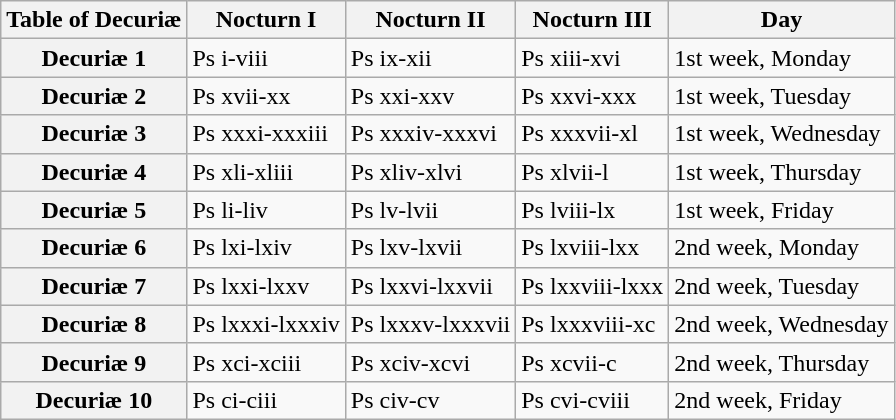<table border="1" class="wikitable">
<tr>
<th>Table of Decuriæ</th>
<th>Nocturn I</th>
<th>Nocturn II</th>
<th>Nocturn III</th>
<th>Day</th>
</tr>
<tr>
<th>Decuriæ 1</th>
<td>Ps i-viii</td>
<td>Ps ix-xii</td>
<td>Ps xiii-xvi</td>
<td>1st week, Monday</td>
</tr>
<tr>
<th>Decuriæ   2</th>
<td>Ps xvii-xx</td>
<td>Ps xxi-xxv</td>
<td>Ps xxvi-xxx</td>
<td>1st week, Tuesday</td>
</tr>
<tr>
<th>Decuriæ   3</th>
<td>Ps xxxi-xxxiii</td>
<td>Ps xxxiv-xxxvi</td>
<td>Ps xxxvii-xl</td>
<td>1st week, Wednesday</td>
</tr>
<tr>
<th>Decuriæ   4</th>
<td>Ps xli-xliii</td>
<td>Ps xliv-xlvi</td>
<td>Ps xlvii-l</td>
<td>1st week, Thursday</td>
</tr>
<tr>
<th>Decuriæ   5</th>
<td>Ps li-liv</td>
<td>Ps lv-lvii</td>
<td>Ps lviii-lx</td>
<td>1st week, Friday</td>
</tr>
<tr>
<th>Decuriæ   6</th>
<td>Ps lxi-lxiv</td>
<td>Ps lxv-lxvii</td>
<td>Ps lxviii-lxx</td>
<td>2nd week, Monday</td>
</tr>
<tr>
<th>Decuriæ   7</th>
<td>Ps lxxi-lxxv</td>
<td>Ps lxxvi-lxxvii</td>
<td>Ps lxxviii-lxxx</td>
<td>2nd week, Tuesday</td>
</tr>
<tr>
<th>Decuriæ   8</th>
<td>Ps lxxxi-lxxxiv</td>
<td>Ps lxxxv-lxxxvii</td>
<td>Ps lxxxviii-xc</td>
<td>2nd week, Wednesday</td>
</tr>
<tr>
<th>Decuriæ   9</th>
<td>Ps xci-xciii</td>
<td>Ps xciv-xcvi</td>
<td>Ps xcvii-c</td>
<td>2nd week, Thursday</td>
</tr>
<tr>
<th>Decuriæ 10</th>
<td>Ps ci-ciii</td>
<td>Ps civ-cv</td>
<td>Ps cvi-cviii</td>
<td>2nd week, Friday</td>
</tr>
</table>
